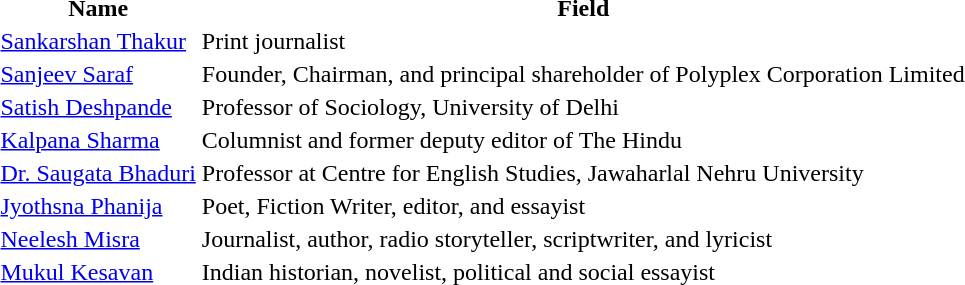<table class="wiki table">
<tr>
<th>Name</th>
<th>Field</th>
</tr>
<tr>
<td><a href='#'>Sankarshan Thakur</a></td>
<td>Print journalist</td>
</tr>
<tr>
<td><a href='#'>Sanjeev Saraf</a></td>
<td>Founder, Chairman, and principal shareholder of Polyplex Corporation Limited</td>
</tr>
<tr>
<td><a href='#'>Satish Deshpande</a></td>
<td>Professor of Sociology, University of Delhi</td>
</tr>
<tr>
<td><a href='#'>Kalpana Sharma</a></td>
<td>Columnist and former deputy editor of The Hindu</td>
</tr>
<tr>
<td><a href='#'>Dr. Saugata Bhaduri</a></td>
<td>Professor at Centre for English Studies, Jawaharlal Nehru University</td>
</tr>
<tr>
<td><a href='#'>Jyothsna Phanija</a></td>
<td>Poet, Fiction Writer, editor, and essayist</td>
</tr>
<tr>
<td><a href='#'>Neelesh Misra</a></td>
<td>Journalist, author, radio storyteller, scriptwriter, and lyricist</td>
</tr>
<tr>
<td><a href='#'>Mukul Kesavan</a></td>
<td>Indian historian, novelist, political and social essayist</td>
</tr>
</table>
